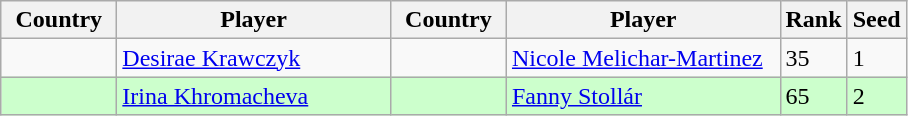<table class="wikitable">
<tr>
<th width="70">Country</th>
<th width="175">Player</th>
<th width="70">Country</th>
<th width="175">Player</th>
<th>Rank</th>
<th>Seed</th>
</tr>
<tr>
<td></td>
<td><a href='#'>Desirae Krawczyk</a></td>
<td></td>
<td><a href='#'>Nicole Melichar-Martinez</a></td>
<td>35</td>
<td>1</td>
</tr>
<tr style="background:#cfc;">
<td></td>
<td><a href='#'>Irina Khromacheva</a></td>
<td></td>
<td><a href='#'>Fanny Stollár</a></td>
<td>65</td>
<td>2</td>
</tr>
</table>
